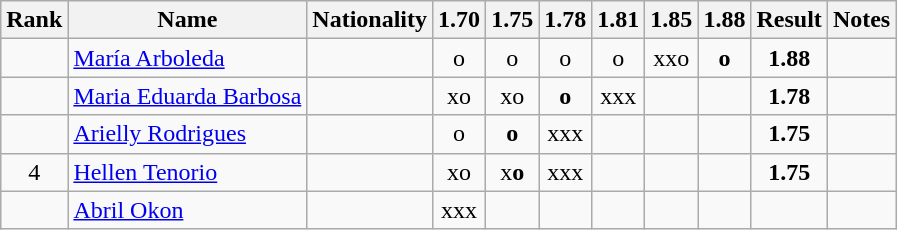<table class="wikitable sortable" style="text-align:center">
<tr>
<th>Rank</th>
<th>Name</th>
<th>Nationality</th>
<th>1.70</th>
<th>1.75</th>
<th>1.78</th>
<th>1.81</th>
<th>1.85</th>
<th>1.88</th>
<th>Result</th>
<th>Notes</th>
</tr>
<tr>
<td></td>
<td align=left><a href='#'>María Arboleda</a></td>
<td align=left></td>
<td>o</td>
<td>o</td>
<td>o</td>
<td>o</td>
<td>xxo</td>
<td><strong>o</strong></td>
<td><strong>1.88</strong></td>
<td></td>
</tr>
<tr>
<td></td>
<td align=left><a href='#'>Maria Eduarda Barbosa</a></td>
<td align=left></td>
<td>xo</td>
<td>xo</td>
<td><strong>o</strong></td>
<td>xxx</td>
<td></td>
<td></td>
<td><strong>1.78</strong></td>
<td></td>
</tr>
<tr>
<td></td>
<td align=left><a href='#'>Arielly Rodrigues</a></td>
<td align=left></td>
<td>o</td>
<td><strong>o</strong></td>
<td>xxx</td>
<td></td>
<td></td>
<td></td>
<td><strong>1.75</strong></td>
<td></td>
</tr>
<tr>
<td>4</td>
<td align=left><a href='#'>Hellen Tenorio</a></td>
<td align=left></td>
<td>xo</td>
<td>x<strong>o</strong></td>
<td>xxx</td>
<td></td>
<td></td>
<td></td>
<td><strong>1.75</strong></td>
<td></td>
</tr>
<tr>
<td></td>
<td align=left><a href='#'>Abril Okon</a></td>
<td align=left></td>
<td>xxx</td>
<td></td>
<td></td>
<td></td>
<td></td>
<td></td>
<td></td>
<td></td>
</tr>
</table>
